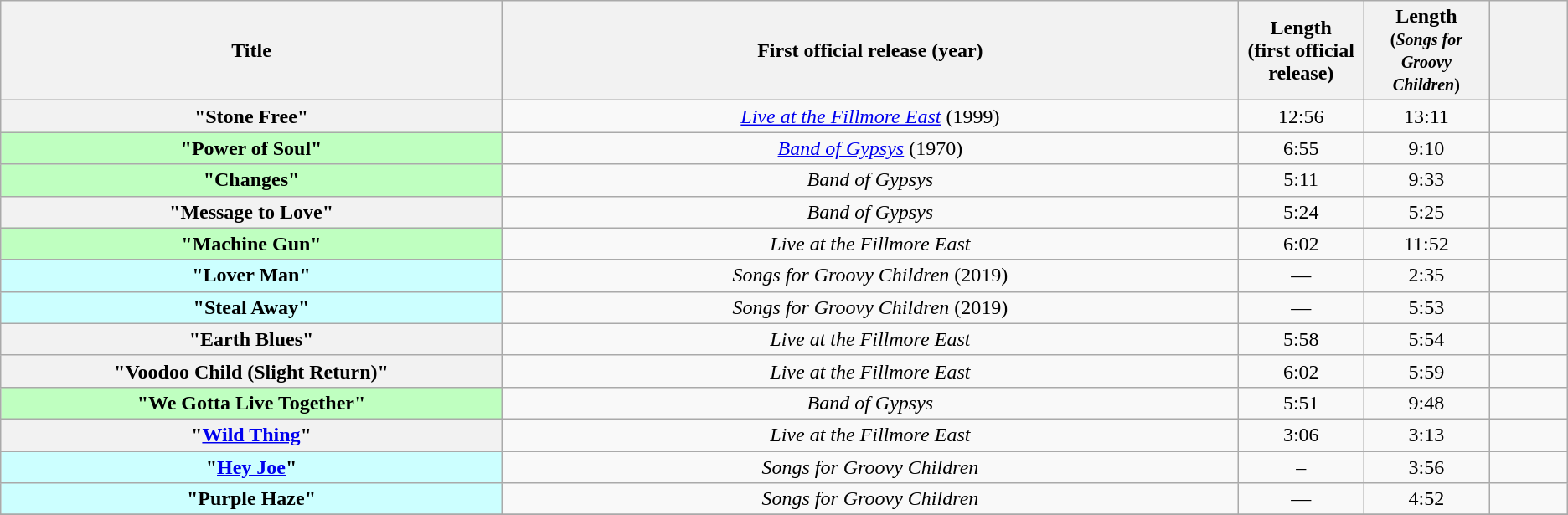<table class="wikitable sortable plainrowheaders" style="text-align:center;">
<tr>
<th scope="col" width=32%>Title</th>
<th scope="col" width=47%>First official release (year)</th>
<th scope="col" width=8%>Length<br>(first official release)</th>
<th scope="col" width=8%>Length<br><small>(<em>Songs for Groovy Children</em>)</small></th>
<th scope="col"  width=5% class="unsortable"></th>
</tr>
<tr>
<th scope="row">"Stone Free"</th>
<td><em><a href='#'>Live at the Fillmore East</a></em> (1999)</td>
<td>12:56</td>
<td>13:11</td>
<td></td>
</tr>
<tr>
<th scope="row" style="background-color:#BFFFC0">"Power of Soul"</th>
<td><em><a href='#'>Band of Gypsys</a></em> (1970)</td>
<td>6:55</td>
<td>9:10</td>
<td></td>
</tr>
<tr>
<th scope="row" style="background-color:#BFFFC0">"Changes"</th>
<td><em>Band of Gypsys</em></td>
<td>5:11</td>
<td>9:33</td>
<td></td>
</tr>
<tr>
<th scope="row">"Message to Love"</th>
<td><em>Band of Gypsys</em></td>
<td>5:24</td>
<td>5:25</td>
<td></td>
</tr>
<tr>
<th scope="row" style="background-color:#BFFFC0">"Machine Gun"</th>
<td><em>Live at the Fillmore East</em></td>
<td>6:02</td>
<td>11:52</td>
<td></td>
</tr>
<tr>
<th scope="row" style="background-color:#CCFFFF">"Lover Man"</th>
<td><em>Songs for Groovy Children</em> (2019)</td>
<td>—</td>
<td>2:35</td>
<td></td>
</tr>
<tr>
<th scope="row" style="background-color:#CCFFFF">"Steal Away"</th>
<td><em>Songs for Groovy Children</em> (2019)</td>
<td>—</td>
<td>5:53</td>
<td></td>
</tr>
<tr>
<th scope="row">"Earth Blues"</th>
<td><em>Live at the Fillmore East</em></td>
<td>5:58</td>
<td>5:54</td>
<td></td>
</tr>
<tr>
<th scope="row">"Voodoo Child (Slight Return)"</th>
<td><em>Live at the Fillmore East</em></td>
<td>6:02</td>
<td>5:59</td>
<td></td>
</tr>
<tr>
<th scope="row" style="background-color:#BFFFC0">"We Gotta Live Together"</th>
<td><em>Band of Gypsys</em></td>
<td>5:51</td>
<td>9:48</td>
<td></td>
</tr>
<tr>
<th scope="row">"<a href='#'>Wild Thing</a>"</th>
<td><em>Live at the Fillmore East</em></td>
<td>3:06</td>
<td>3:13</td>
<td></td>
</tr>
<tr>
<th scope="row" style="background-color:#CCFFFF">"<a href='#'>Hey Joe</a>"</th>
<td><em>Songs for Groovy Children</em></td>
<td>–</td>
<td>3:56</td>
<td></td>
</tr>
<tr>
<th scope="row" style="background-color:#CCFFFF">"Purple Haze"</th>
<td><em>Songs for Groovy Children</em></td>
<td>—</td>
<td>4:52</td>
<td></td>
</tr>
<tr>
</tr>
</table>
